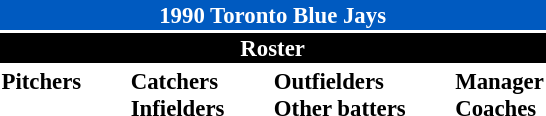<table class="toccolours" style="font-size: 95%;">
<tr>
<th colspan="10" style="background-color: #005ac0; color: #FFFFFF; text-align: center;">1990 Toronto Blue Jays</th>
</tr>
<tr>
<td colspan="10" style="background-color: black; color: white; text-align: center;"><strong>Roster</strong></td>
</tr>
<tr>
<td valign="top"><strong>Pitchers</strong><br>

















</td>
<td width="25px"></td>
<td valign="top"><strong>Catchers</strong><br>



<strong>Infielders</strong>









</td>
<td width="25 px"></td>
<td valign="top"><strong>Outfielders</strong><br>






<strong>Other batters</strong>
</td>
<td width="25px"></td>
<td valign="top"><strong>Manager</strong><br>
<strong>Coaches</strong>




</td>
</tr>
</table>
